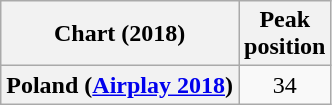<table class="wikitable sortable plainrowheaders" style="text-align:center">
<tr>
<th>Chart (2018)</th>
<th>Peak<br>position</th>
</tr>
<tr>
<th scope="row">Poland (<a href='#'>Airplay 2018</a>)</th>
<td align="center">34</td>
</tr>
</table>
